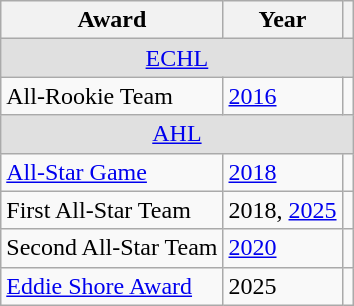<table class="wikitable">
<tr>
<th>Award</th>
<th>Year</th>
<th></th>
</tr>
<tr ALIGN="center" bgcolor="#e0e0e0">
<td colspan="3"><a href='#'>ECHL</a></td>
</tr>
<tr>
<td>All-Rookie Team</td>
<td><a href='#'>2016</a></td>
<td></td>
</tr>
<tr ALIGN="center" bgcolor="#e0e0e0">
<td colspan="3"><a href='#'>AHL</a></td>
</tr>
<tr>
<td><a href='#'>All-Star Game</a></td>
<td><a href='#'>2018</a></td>
<td></td>
</tr>
<tr>
<td>First All-Star Team</td>
<td>2018, <a href='#'>2025</a></td>
<td></td>
</tr>
<tr>
<td>Second All-Star Team</td>
<td><a href='#'>2020</a></td>
<td></td>
</tr>
<tr>
<td><a href='#'>Eddie Shore Award</a></td>
<td>2025</td>
<td></td>
</tr>
</table>
